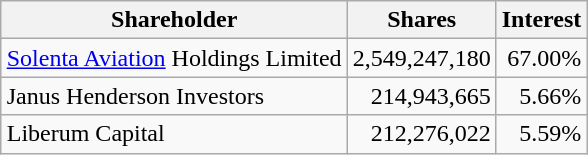<table class="wikitable" style="margin:auto;">
<tr>
<th>Shareholder</th>
<th>Shares</th>
<th>Interest</th>
</tr>
<tr>
<td><a href='#'>Solenta Aviation</a> Holdings Limited</td>
<td align="right">2,549,247,180</td>
<td align="right">67.00%</td>
</tr>
<tr>
<td>Janus Henderson Investors</td>
<td align="right">214,943,665</td>
<td align="right">5.66%</td>
</tr>
<tr>
<td>Liberum Capital</td>
<td align="right">212,276,022</td>
<td align="right">5.59%</td>
</tr>
</table>
